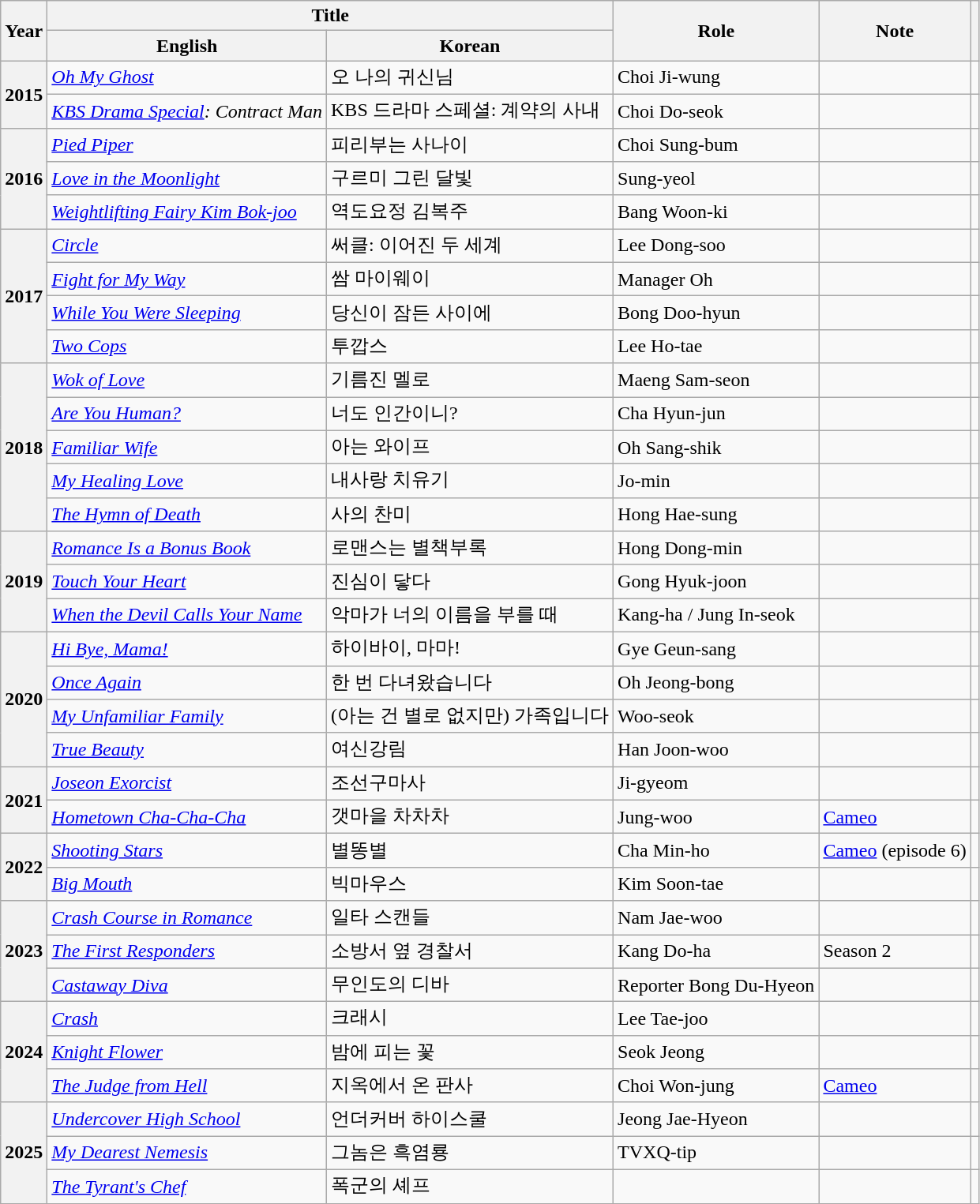<table class="wikitable sortable plainrowheaders">
<tr>
<th rowspan="2" scope="col">Year</th>
<th colspan="2" scope="col">Title</th>
<th rowspan="2" scope="col">Role</th>
<th rowspan="2" scope="col" class="unsortable">Note</th>
<th rowspan="2" scope="col" class="unsortable"></th>
</tr>
<tr>
<th>English</th>
<th>Korean</th>
</tr>
<tr>
<th scope="row" rowspan="2">2015</th>
<td><em><a href='#'>Oh My Ghost</a></em></td>
<td>오 나의 귀신님</td>
<td>Choi Ji-wung</td>
<td></td>
<td></td>
</tr>
<tr>
<td><em><a href='#'>KBS Drama Special</a>: Contract Man</em></td>
<td>KBS 드라마 스페셜: 계약의 사내</td>
<td>Choi Do-seok</td>
<td></td>
<td></td>
</tr>
<tr>
<th scope="row" rowspan="3">2016</th>
<td><em><a href='#'>Pied Piper</a></em></td>
<td>피리부는 사나이</td>
<td>Choi Sung-bum</td>
<td></td>
<td></td>
</tr>
<tr>
<td><em><a href='#'>Love in the Moonlight</a></em></td>
<td>구르미 그린 달빛</td>
<td>Sung-yeol</td>
<td></td>
<td></td>
</tr>
<tr>
<td><em><a href='#'>Weightlifting Fairy Kim Bok-joo</a></em></td>
<td>역도요정 김복주</td>
<td>Bang Woon-ki</td>
<td></td>
<td></td>
</tr>
<tr>
<th scope="row" rowspan="4">2017</th>
<td><em><a href='#'>Circle</a></em></td>
<td>써클: 이어진 두 세계</td>
<td>Lee Dong-soo</td>
<td></td>
<td></td>
</tr>
<tr>
<td><em><a href='#'>Fight for My Way</a></em></td>
<td>쌈 마이웨이</td>
<td>Manager Oh</td>
<td></td>
<td></td>
</tr>
<tr>
<td><em><a href='#'>While You Were Sleeping</a></em></td>
<td>당신이 잠든 사이에</td>
<td>Bong Doo-hyun</td>
<td></td>
<td></td>
</tr>
<tr>
<td><em><a href='#'>Two Cops</a></em></td>
<td>투깝스</td>
<td>Lee Ho-tae</td>
<td></td>
<td></td>
</tr>
<tr>
<th scope="row" rowspan="5">2018</th>
<td><em><a href='#'>Wok of Love</a></em></td>
<td>기름진 멜로</td>
<td>Maeng Sam-seon</td>
<td></td>
<td></td>
</tr>
<tr>
<td><em><a href='#'>Are You Human?</a></em></td>
<td>너도 인간이니?</td>
<td>Cha Hyun-jun</td>
<td></td>
<td></td>
</tr>
<tr>
<td><em><a href='#'>Familiar Wife</a></em></td>
<td>아는 와이프</td>
<td>Oh Sang-shik</td>
<td></td>
<td></td>
</tr>
<tr>
<td><em><a href='#'>My Healing Love</a></em></td>
<td>내사랑 치유기</td>
<td>Jo-min</td>
<td></td>
<td></td>
</tr>
<tr>
<td><em><a href='#'>The Hymn of Death</a></em></td>
<td>사의 찬미</td>
<td>Hong Hae-sung</td>
<td></td>
<td></td>
</tr>
<tr>
<th scope="row" rowspan="3">2019</th>
<td><em><a href='#'>Romance Is a Bonus Book</a></em></td>
<td>로맨스는 별책부록</td>
<td>Hong Dong-min</td>
<td></td>
<td></td>
</tr>
<tr>
<td><em><a href='#'>Touch Your Heart</a></em></td>
<td>진심이 닿다</td>
<td>Gong Hyuk-joon</td>
<td></td>
<td></td>
</tr>
<tr>
<td><em><a href='#'>When the Devil Calls Your Name</a></em></td>
<td>악마가 너의 이름을 부를 때</td>
<td>Kang-ha / Jung In-seok</td>
<td></td>
<td></td>
</tr>
<tr>
<th scope="row" rowspan=4>2020</th>
<td><em><a href='#'>Hi Bye, Mama!</a></em></td>
<td>하이바이, 마마!</td>
<td>Gye Geun-sang</td>
<td></td>
<td></td>
</tr>
<tr>
<td><em><a href='#'>Once Again</a></em></td>
<td>한 번 다녀왔습니다</td>
<td>Oh Jeong-bong</td>
<td></td>
<td></td>
</tr>
<tr>
<td><em><a href='#'>My Unfamiliar Family</a></em></td>
<td>(아는 건 별로 없지만) 가족입니다</td>
<td>Woo-seok</td>
<td></td>
<td></td>
</tr>
<tr>
<td><em><a href='#'>True Beauty</a></em></td>
<td>여신강림</td>
<td>Han Joon-woo</td>
<td></td>
<td></td>
</tr>
<tr>
<th scope="row" rowspan="2">2021</th>
<td><em><a href='#'>Joseon Exorcist</a></em></td>
<td>조선구마사</td>
<td>Ji-gyeom</td>
<td></td>
<td></td>
</tr>
<tr>
<td><em><a href='#'>Hometown Cha-Cha-Cha</a></em></td>
<td>갯마을 차차차</td>
<td>Jung-woo</td>
<td><a href='#'>Cameo</a></td>
<td></td>
</tr>
<tr>
<th scope="row" rowspan=2>2022</th>
<td><em><a href='#'>Shooting Stars</a></em></td>
<td>별똥별</td>
<td>Cha Min-ho</td>
<td><a href='#'>Cameo</a> (episode 6)</td>
<td></td>
</tr>
<tr>
<td><em><a href='#'>Big Mouth</a></em></td>
<td>빅마우스</td>
<td>Kim Soon-tae</td>
<td></td>
<td></td>
</tr>
<tr>
<th rowspan="3" scope="row">2023</th>
<td><em><a href='#'>Crash Course in Romance</a></em></td>
<td>일타 스캔들</td>
<td>Nam Jae-woo</td>
<td></td>
<td></td>
</tr>
<tr>
<td><em><a href='#'>The First Responders</a></em></td>
<td>소방서 옆 경찰서</td>
<td>Kang Do-ha</td>
<td>Season 2</td>
<td></td>
</tr>
<tr>
<td><em><a href='#'>Castaway Diva</a></em></td>
<td>무인도의 디바</td>
<td>Reporter Bong Du-Hyeon</td>
<td></td>
<td></td>
</tr>
<tr>
<th rowspan="3" scope="row">2024</th>
<td><em><a href='#'>Crash</a></em></td>
<td>크래시</td>
<td>Lee Tae-joo</td>
<td></td>
<td></td>
</tr>
<tr>
<td><em><a href='#'>Knight Flower</a></em></td>
<td>밤에 피는 꽃</td>
<td>Seok Jeong</td>
<td></td>
<td></td>
</tr>
<tr>
<td><em><a href='#'>The Judge from Hell</a></em></td>
<td>지옥에서 온 판사</td>
<td>Choi Won-jung</td>
<td><a href='#'>Cameo</a></td>
<td></td>
</tr>
<tr>
<th rowspan="3" scope="row">2025</th>
<td><em><a href='#'>Undercover High School</a></em></td>
<td>언더커버 하이스쿨</td>
<td>Jeong Jae-Hyeon</td>
<td></td>
<td></td>
</tr>
<tr>
<td><em><a href='#'>My Dearest Nemesis</a></em></td>
<td>그놈은 흑염룡</td>
<td>TVXQ-tip</td>
<td></td>
<td></td>
</tr>
<tr>
<td><em><a href='#'>The Tyrant's Chef</a></em></td>
<td>폭군의 셰프</td>
<td></td>
<td></td>
<td></td>
</tr>
</table>
